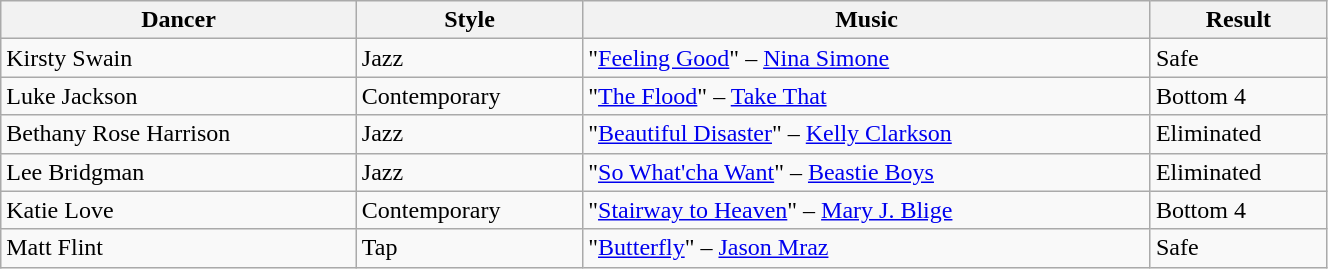<table class="wikitable" style="width:70%;">
<tr>
<th>Dancer</th>
<th>Style</th>
<th>Music</th>
<th>Result</th>
</tr>
<tr>
<td>Kirsty Swain</td>
<td>Jazz</td>
<td>"<a href='#'>Feeling Good</a>" – <a href='#'>Nina Simone</a></td>
<td>Safe</td>
</tr>
<tr>
<td>Luke Jackson</td>
<td>Contemporary</td>
<td>"<a href='#'>The Flood</a>" – <a href='#'>Take That</a></td>
<td>Bottom 4</td>
</tr>
<tr>
<td>Bethany Rose Harrison</td>
<td>Jazz</td>
<td>"<a href='#'>Beautiful Disaster</a>" – <a href='#'>Kelly Clarkson</a></td>
<td>Eliminated</td>
</tr>
<tr>
<td>Lee Bridgman</td>
<td>Jazz</td>
<td>"<a href='#'>So What'cha Want</a>" – <a href='#'>Beastie Boys</a></td>
<td>Eliminated</td>
</tr>
<tr>
<td>Katie Love</td>
<td>Contemporary</td>
<td>"<a href='#'>Stairway to Heaven</a>" – <a href='#'>Mary J. Blige</a></td>
<td>Bottom 4</td>
</tr>
<tr>
<td>Matt Flint</td>
<td>Tap</td>
<td>"<a href='#'>Butterfly</a>" – <a href='#'>Jason Mraz</a></td>
<td>Safe</td>
</tr>
</table>
